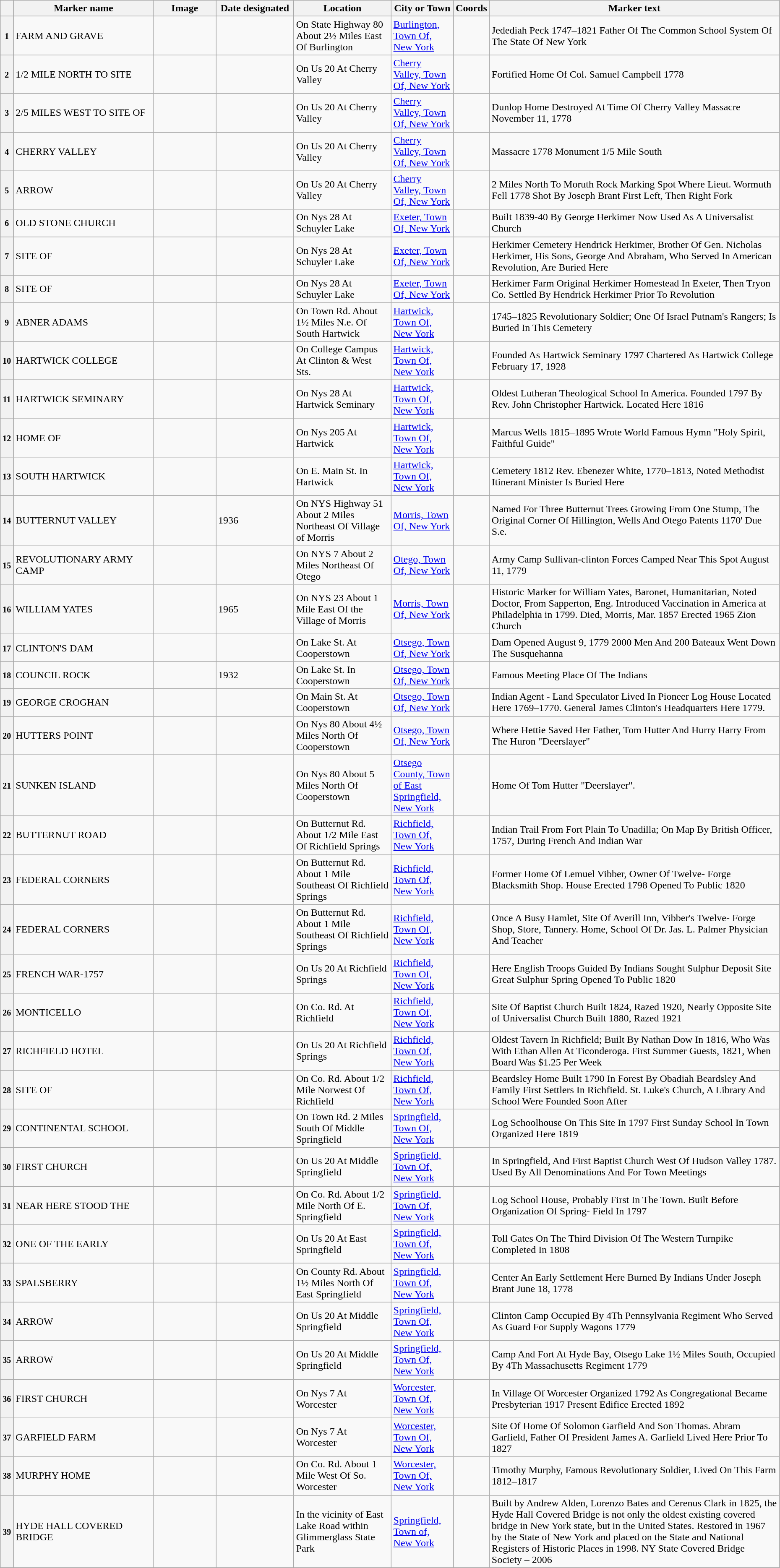<table class="wikitable sortable" style="width:98%">
<tr>
<th></th>
<th width = 18% ><strong>Marker name</strong></th>
<th width = 8% class="unsortable" ><strong>Image</strong></th>
<th width = 10% ><strong>Date designated</strong></th>
<th><strong>Location</strong></th>
<th width = 8% ><strong>City or Town</strong></th>
<th><strong>Coords</strong></th>
<th class="unsortable" ><strong>Marker text</strong></th>
</tr>
<tr ->
<th><small>1</small></th>
<td>FARM AND GRAVE</td>
<td></td>
<td></td>
<td>On State Highway 80 About 2½ Miles East Of Burlington</td>
<td><a href='#'>Burlington, Town Of, New York</a></td>
<td></td>
<td>Jedediah Peck 1747–1821 Father Of The Common School System Of The State Of New York</td>
</tr>
<tr ->
<th><small>2</small></th>
<td>1/2 MILE NORTH TO SITE</td>
<td></td>
<td></td>
<td>On Us 20 At Cherry Valley</td>
<td><a href='#'>Cherry Valley, Town Of, New York</a></td>
<td></td>
<td>Fortified Home Of Col. Samuel Campbell 1778</td>
</tr>
<tr ->
<th><small>3</small></th>
<td>2/5 MILES WEST TO SITE OF</td>
<td></td>
<td></td>
<td>On Us 20 At Cherry Valley</td>
<td><a href='#'>Cherry Valley, Town Of, New York</a></td>
<td></td>
<td>Dunlop Home Destroyed At Time Of Cherry Valley Massacre November 11, 1778</td>
</tr>
<tr ->
<th><small>4</small></th>
<td>CHERRY VALLEY</td>
<td></td>
<td></td>
<td>On Us 20 At Cherry Valley</td>
<td><a href='#'>Cherry Valley, Town Of, New York</a></td>
<td></td>
<td>Massacre 1778 Monument 1/5 Mile South</td>
</tr>
<tr ->
<th><small>5</small></th>
<td>ARROW</td>
<td></td>
<td></td>
<td>On Us 20 At Cherry Valley</td>
<td><a href='#'>Cherry Valley, Town Of, New York</a></td>
<td></td>
<td>2 Miles North To Moruth Rock Marking Spot Where Lieut. Wormuth Fell 1778 Shot By Joseph Brant First Left, Then Right Fork</td>
</tr>
<tr ->
<th><small>6</small></th>
<td>OLD STONE CHURCH</td>
<td></td>
<td></td>
<td>On Nys 28 At Schuyler Lake</td>
<td><a href='#'>Exeter, Town Of, New York</a></td>
<td></td>
<td>Built 1839-40 By George Herkimer Now Used As A Universalist Church</td>
</tr>
<tr ->
<th><small>7</small></th>
<td>SITE OF</td>
<td></td>
<td></td>
<td>On Nys 28 At Schuyler Lake</td>
<td><a href='#'>Exeter, Town Of, New York</a></td>
<td></td>
<td>Herkimer Cemetery Hendrick Herkimer, Brother Of Gen. Nicholas Herkimer, His Sons, George And Abraham, Who Served In American Revolution, Are Buried Here</td>
</tr>
<tr ->
<th><small>8</small></th>
<td>SITE OF</td>
<td></td>
<td></td>
<td>On Nys 28 At Schuyler Lake</td>
<td><a href='#'>Exeter, Town Of, New York</a></td>
<td></td>
<td>Herkimer Farm Original Herkimer Homestead In Exeter, Then Tryon Co. Settled By Hendrick Herkimer Prior To Revolution</td>
</tr>
<tr ->
<th><small>9</small></th>
<td>ABNER ADAMS</td>
<td></td>
<td></td>
<td>On Town Rd. About 1½ Miles N.e. Of South Hartwick</td>
<td><a href='#'>Hartwick, Town Of, New York</a></td>
<td></td>
<td>1745–1825 Revolutionary Soldier; One Of Israel Putnam's Rangers; Is Buried In This Cemetery</td>
</tr>
<tr ->
<th><small>10</small></th>
<td>HARTWICK COLLEGE</td>
<td></td>
<td></td>
<td>On College Campus At Clinton & West Sts.</td>
<td><a href='#'>Hartwick, Town Of, New York</a></td>
<td></td>
<td>Founded As Hartwick Seminary 1797 Chartered As Hartwick College February 17, 1928</td>
</tr>
<tr ->
<th><small>11</small></th>
<td>HARTWICK SEMINARY</td>
<td></td>
<td></td>
<td>On Nys 28 At Hartwick Seminary</td>
<td><a href='#'>Hartwick, Town Of, New York</a></td>
<td></td>
<td>Oldest Lutheran Theological School In America. Founded 1797 By Rev. John Christopher Hartwick. Located Here 1816</td>
</tr>
<tr ->
<th><small>12</small></th>
<td>HOME OF</td>
<td></td>
<td></td>
<td>On Nys 205 At Hartwick</td>
<td><a href='#'>Hartwick, Town Of, New York</a></td>
<td></td>
<td>Marcus Wells 1815–1895 Wrote World Famous Hymn "Holy Spirit, Faithful Guide"</td>
</tr>
<tr ->
<th><small>13</small></th>
<td>SOUTH HARTWICK</td>
<td></td>
<td></td>
<td>On E. Main St. In Hartwick</td>
<td><a href='#'>Hartwick, Town Of, New York</a></td>
<td></td>
<td>Cemetery 1812 Rev. Ebenezer White, 1770–1813, Noted Methodist Itinerant Minister Is Buried Here</td>
</tr>
<tr ->
<th><small>14</small></th>
<td>BUTTERNUT VALLEY</td>
<td></td>
<td>1936</td>
<td>On NYS Highway 51 About 2 Miles Northeast Of Village of Morris</td>
<td><a href='#'>Morris, Town Of, New York</a></td>
<td></td>
<td>Named For Three Butternut Trees Growing From One Stump, The Original Corner Of Hillington, Wells And Otego Patents 1170' Due S.e.</td>
</tr>
<tr ->
<th><small>15</small></th>
<td>REVOLUTIONARY ARMY CAMP</td>
<td> </td>
<td></td>
<td>On NYS 7 About 2 Miles Northeast Of Otego</td>
<td><a href='#'>Otego, Town Of, New York</a></td>
<td></td>
<td>Army Camp Sullivan-clinton Forces Camped Near This Spot August 11, 1779</td>
</tr>
<tr ->
<th><small>16</small></th>
<td>WILLIAM YATES</td>
<td> </td>
<td>1965</td>
<td>On NYS 23 About 1 Mile East Of the Village of Morris</td>
<td><a href='#'>Morris, Town Of, New York</a></td>
<td></td>
<td>Historic Marker for William Yates, Baronet, Humanitarian, Noted Doctor, From Sapperton, Eng. Introduced Vaccination in America at Philadelphia in 1799. Died, Morris, Mar. 1857 Erected 1965 Zion Church</td>
</tr>
<tr ->
<th><small>17</small></th>
<td>CLINTON'S DAM</td>
<td></td>
<td></td>
<td>On Lake St. At Cooperstown</td>
<td><a href='#'>Otsego, Town Of, New York</a></td>
<td></td>
<td>Dam Opened August 9, 1779 2000 Men And 200 Bateaux Went Down The Susquehanna</td>
</tr>
<tr ->
<th><small>18</small></th>
<td>COUNCIL ROCK</td>
<td></td>
<td>1932</td>
<td>On Lake St. In Cooperstown</td>
<td><a href='#'>Otsego, Town Of, New York</a></td>
<td></td>
<td>Famous Meeting Place Of The Indians</td>
</tr>
<tr ->
<th><small>19</small></th>
<td>GEORGE CROGHAN</td>
<td></td>
<td></td>
<td>On Main St. At Cooperstown</td>
<td><a href='#'>Otsego, Town Of, New York</a></td>
<td></td>
<td>Indian Agent - Land Speculator Lived In Pioneer Log House Located Here 1769–1770. General James Clinton's Headquarters Here 1779.</td>
</tr>
<tr ->
<th><small>20</small></th>
<td>HUTTERS POINT</td>
<td></td>
<td></td>
<td>On Nys 80 About 4½ Miles North Of Cooperstown</td>
<td><a href='#'>Otsego, Town Of, New York</a></td>
<td></td>
<td>Where Hettie Saved Her Father, Tom Hutter And Hurry Harry From The Huron "Deerslayer"</td>
</tr>
<tr ->
<th><small>21</small></th>
<td>SUNKEN ISLAND</td>
<td></td>
<td></td>
<td>On Nys 80 About 5 Miles North Of Cooperstown</td>
<td><a href='#'>Otsego County, Town of East Springfield, New York</a></td>
<td></td>
<td>Home Of Tom Hutter "Deerslayer".</td>
</tr>
<tr ->
<th><small>22</small></th>
<td>BUTTERNUT ROAD</td>
<td></td>
<td></td>
<td>On Butternut Rd. About 1/2 Mile East Of Richfield Springs</td>
<td><a href='#'>Richfield, Town Of, New York</a></td>
<td></td>
<td>Indian Trail From Fort Plain To Unadilla; On Map By British Officer, 1757, During French And Indian War</td>
</tr>
<tr ->
<th><small>23</small></th>
<td>FEDERAL CORNERS</td>
<td></td>
<td></td>
<td>On Butternut Rd. About 1 Mile Southeast Of Richfield Springs</td>
<td><a href='#'>Richfield, Town Of, New York</a></td>
<td></td>
<td>Former Home Of Lemuel Vibber, Owner Of Twelve- Forge Blacksmith Shop. House Erected 1798 Opened To Public 1820</td>
</tr>
<tr ->
<th><small>24</small></th>
<td>FEDERAL CORNERS</td>
<td></td>
<td></td>
<td>On Butternut Rd. About 1 Mile Southeast Of Richfield Springs</td>
<td><a href='#'>Richfield, Town Of, New York</a></td>
<td></td>
<td>Once A Busy Hamlet, Site Of Averill Inn, Vibber's Twelve- Forge Shop, Store, Tannery. Home, School Of Dr. Jas. L. Palmer Physician And Teacher</td>
</tr>
<tr ->
<th><small>25</small></th>
<td>FRENCH WAR-1757</td>
<td></td>
<td></td>
<td>On Us 20 At Richfield Springs</td>
<td><a href='#'>Richfield, Town Of, New York</a></td>
<td></td>
<td>Here English Troops Guided By Indians Sought Sulphur Deposit Site Great Sulphur Spring Opened To Public 1820</td>
</tr>
<tr ->
<th><small>26</small></th>
<td>MONTICELLO</td>
<td></td>
<td></td>
<td>On Co. Rd. At Richfield</td>
<td><a href='#'>Richfield, Town Of, New York</a></td>
<td></td>
<td>Site Of Baptist Church Built 1824, Razed 1920, Nearly Opposite Site of Universalist Church Built 1880, Razed 1921</td>
</tr>
<tr ->
<th><small>27</small></th>
<td>RICHFIELD HOTEL</td>
<td></td>
<td></td>
<td>On Us 20 At Richfield Springs</td>
<td><a href='#'>Richfield, Town Of, New York</a></td>
<td></td>
<td>Oldest Tavern In Richfield; Built By Nathan Dow In 1816, Who Was With Ethan Allen At Ticonderoga. First Summer Guests, 1821, When Board Was $1.25 Per Week</td>
</tr>
<tr ->
<th><small>28</small></th>
<td>SITE OF</td>
<td></td>
<td></td>
<td>On Co. Rd. About 1/2 Mile Norwest Of Richfield</td>
<td><a href='#'>Richfield, Town Of, New York</a></td>
<td></td>
<td>Beardsley Home Built 1790 In Forest By Obadiah Beardsley And Family First Settlers In Richfield. St. Luke's Church, A Library And School Were Founded Soon After</td>
</tr>
<tr ->
<th><small>29</small></th>
<td>CONTINENTAL SCHOOL</td>
<td></td>
<td></td>
<td>On Town Rd. 2 Miles South Of Middle Springfield</td>
<td><a href='#'>Springfield, Town Of, New York</a></td>
<td></td>
<td>Log Schoolhouse On This Site In 1797 First Sunday School In Town Organized Here 1819</td>
</tr>
<tr ->
<th><small>30</small></th>
<td>FIRST CHURCH</td>
<td></td>
<td></td>
<td>On Us 20 At Middle Springfield</td>
<td><a href='#'>Springfield, Town Of, New York</a></td>
<td></td>
<td>In Springfield, And First Baptist Church West Of Hudson Valley 1787. Used By All Denominations And For Town Meetings</td>
</tr>
<tr ->
<th><small>31</small></th>
<td>NEAR HERE STOOD THE</td>
<td></td>
<td></td>
<td>On Co. Rd. About 1/2 Mile North Of E. Springfield</td>
<td><a href='#'>Springfield, Town Of, New York</a></td>
<td></td>
<td>Log School House, Probably First In The Town. Built Before Organization Of Spring- Field In 1797</td>
</tr>
<tr ->
<th><small>32</small></th>
<td>ONE OF THE EARLY</td>
<td></td>
<td></td>
<td>On Us 20 At East Springfield</td>
<td><a href='#'>Springfield, Town Of, New York</a></td>
<td></td>
<td>Toll Gates On The Third Division Of The Western Turnpike Completed In 1808</td>
</tr>
<tr ->
<th><small>33</small></th>
<td>SPALSBERRY</td>
<td></td>
<td></td>
<td>On County Rd. About 1½ Miles North Of East Springfield</td>
<td><a href='#'>Springfield, Town Of, New York</a></td>
<td></td>
<td>Center An Early Settlement Here Burned By Indians Under Joseph Brant June 18, 1778</td>
</tr>
<tr ->
<th><small>34</small></th>
<td>ARROW</td>
<td></td>
<td></td>
<td>On Us 20 At Middle Springfield</td>
<td><a href='#'>Springfield, Town Of, New York</a></td>
<td></td>
<td>Clinton Camp Occupied By 4Th Pennsylvania Regiment Who Served As Guard For Supply Wagons 1779</td>
</tr>
<tr ->
<th><small>35</small></th>
<td>ARROW</td>
<td></td>
<td></td>
<td>On Us 20 At Middle Springfield</td>
<td><a href='#'>Springfield, Town Of, New York</a></td>
<td></td>
<td>Camp And Fort At Hyde Bay, Otsego Lake 1½ Miles South, Occupied By 4Th Massachusetts Regiment 1779</td>
</tr>
<tr ->
<th><small>36</small></th>
<td>FIRST CHURCH</td>
<td></td>
<td></td>
<td>On Nys 7 At Worcester</td>
<td><a href='#'>Worcester, Town Of, New York</a></td>
<td></td>
<td>In Village Of Worcester Organized 1792 As Congregational Became Presbyterian 1917 Present Edifice Erected 1892</td>
</tr>
<tr ->
<th><small>37</small></th>
<td>GARFIELD FARM</td>
<td></td>
<td></td>
<td>On Nys 7 At Worcester</td>
<td><a href='#'>Worcester, Town Of, New York</a></td>
<td></td>
<td>Site Of Home Of Solomon Garfield And Son Thomas. Abram Garfield, Father Of President James A. Garfield Lived Here Prior To 1827</td>
</tr>
<tr ->
<th><small>38</small></th>
<td>MURPHY HOME</td>
<td></td>
<td></td>
<td>On Co. Rd. About 1 Mile West Of So. Worcester</td>
<td><a href='#'>Worcester, Town Of, New York</a></td>
<td></td>
<td>Timothy Murphy, Famous Revolutionary Soldier, Lived On This Farm 1812–1817</td>
</tr>
<tr ->
<th><small>39</small></th>
<td>HYDE HALL COVERED BRIDGE</td>
<td></td>
<td></td>
<td>In the vicinity of East Lake Road within Glimmerglass State Park</td>
<td><a href='#'>Springfield, Town of, New York</a></td>
<td></td>
<td>Built by Andrew Alden, Lorenzo Bates and Cerenus Clark in 1825, the Hyde Hall Covered Bridge is not only the oldest existing covered bridge in New York state, but in the United States. Restored in 1967 by the State of New York and placed on the State and National Registers of Historic Places in 1998.  NY State Covered Bridge Society – 2006</td>
</tr>
<tr ->
</tr>
</table>
